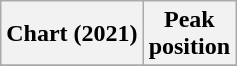<table class="wikitable sortable plainrowheaders" style="text-align:center">
<tr>
<th scope="col">Chart (2021)</th>
<th scope="col">Peak<br>position</th>
</tr>
<tr>
</tr>
</table>
